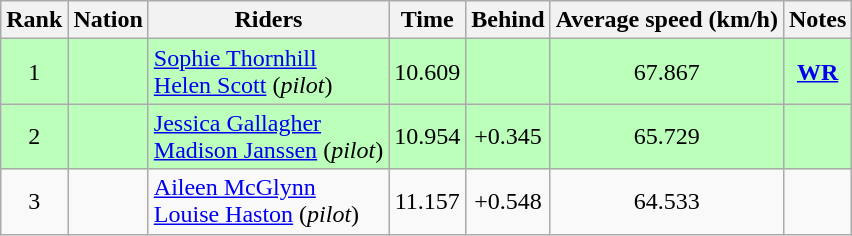<table class="wikitable sortable" style="text-align:center">
<tr>
<th>Rank</th>
<th>Nation</th>
<th>Riders</th>
<th>Time</th>
<th>Behind</th>
<th>Average speed (km/h)</th>
<th>Notes</th>
</tr>
<tr bgcolor=bbffbb>
<td>1</td>
<td align="left"></td>
<td align="left"><a href='#'>Sophie Thornhill</a><br><a href='#'>Helen Scott</a> (<em>pilot</em>)</td>
<td>10.609</td>
<td></td>
<td>67.867</td>
<td><strong><a href='#'>WR</a></strong></td>
</tr>
<tr bgcolor=bbffbb>
<td>2</td>
<td align="left"></td>
<td align="left"><a href='#'>Jessica Gallagher</a><br><a href='#'>Madison Janssen</a> (<em>pilot</em>)</td>
<td>10.954</td>
<td>+0.345</td>
<td>65.729</td>
<td></td>
</tr>
<tr>
<td>3</td>
<td align="left"></td>
<td align="left"><a href='#'>Aileen McGlynn</a><br><a href='#'>Louise Haston</a> (<em>pilot</em>)</td>
<td>11.157</td>
<td>+0.548</td>
<td>64.533</td>
<td></td>
</tr>
</table>
